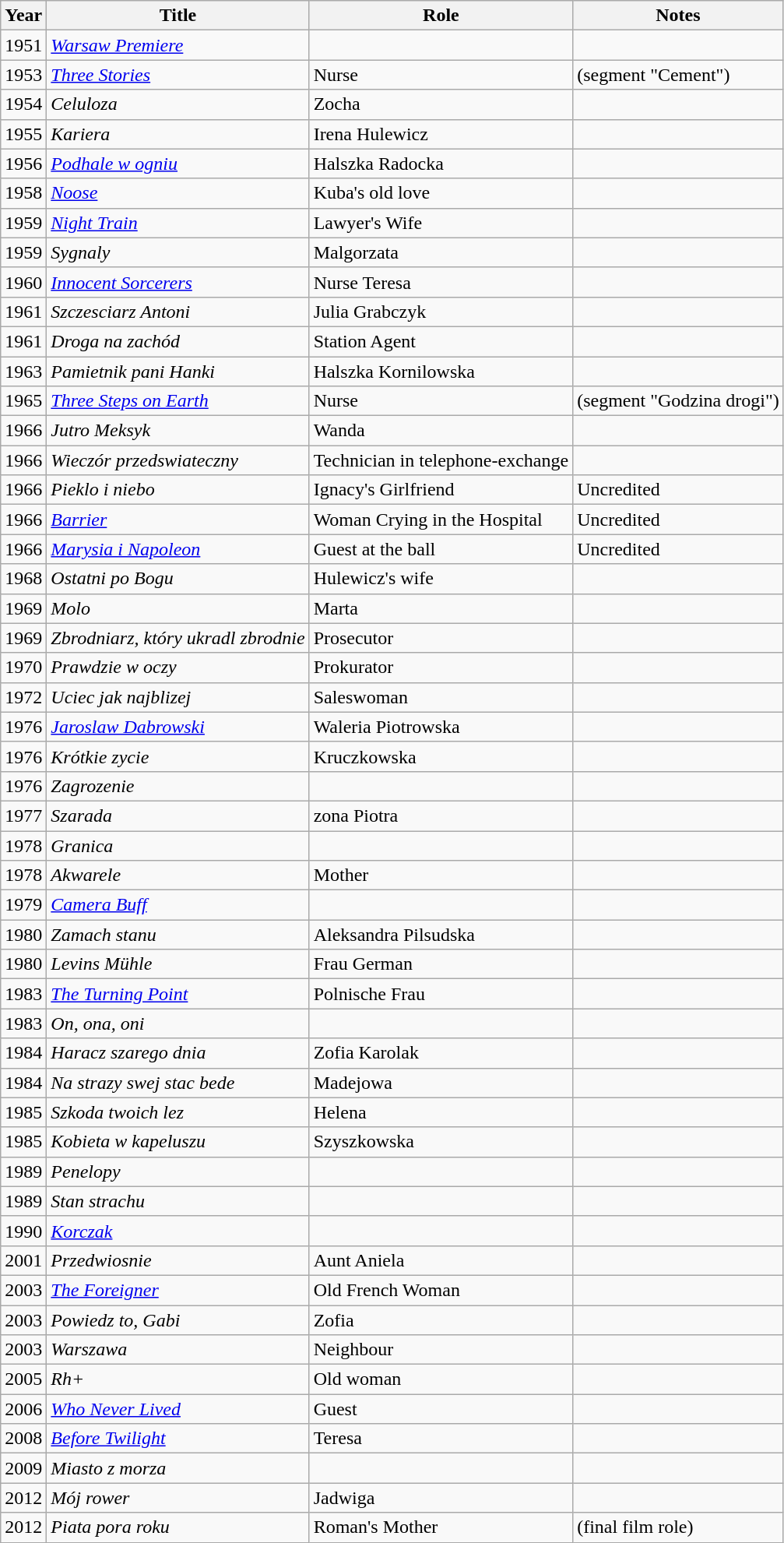<table class="wikitable sortable">
<tr>
<th>Year</th>
<th>Title</th>
<th>Role</th>
<th class="unsortable">Notes</th>
</tr>
<tr>
<td>1951</td>
<td><em><a href='#'>Warsaw Premiere</a></em></td>
<td></td>
<td></td>
</tr>
<tr>
<td>1953</td>
<td><em><a href='#'>Three Stories</a></em></td>
<td>Nurse</td>
<td>(segment "Cement")</td>
</tr>
<tr>
<td>1954</td>
<td><em>Celuloza</em></td>
<td>Zocha</td>
<td></td>
</tr>
<tr>
<td>1955</td>
<td><em>Kariera</em></td>
<td>Irena Hulewicz</td>
<td></td>
</tr>
<tr>
<td>1956</td>
<td><em><a href='#'>Podhale w ogniu</a></em></td>
<td>Halszka Radocka</td>
<td></td>
</tr>
<tr>
<td>1958</td>
<td><em><a href='#'>Noose</a></em></td>
<td>Kuba's old love</td>
<td></td>
</tr>
<tr>
<td>1959</td>
<td><em><a href='#'>Night Train</a></em></td>
<td>Lawyer's Wife</td>
<td></td>
</tr>
<tr>
<td>1959</td>
<td><em>Sygnaly</em></td>
<td>Malgorzata</td>
<td></td>
</tr>
<tr>
<td>1960</td>
<td><em><a href='#'>Innocent Sorcerers</a></em></td>
<td>Nurse Teresa</td>
<td></td>
</tr>
<tr>
<td>1961</td>
<td><em>Szczesciarz Antoni</em></td>
<td>Julia Grabczyk</td>
<td></td>
</tr>
<tr>
<td>1961</td>
<td><em>Droga na zachód</em></td>
<td>Station Agent</td>
<td></td>
</tr>
<tr>
<td>1963</td>
<td><em>Pamietnik pani Hanki</em></td>
<td>Halszka Kornilowska</td>
<td></td>
</tr>
<tr>
<td>1965</td>
<td><em><a href='#'>Three Steps on Earth</a></em></td>
<td>Nurse</td>
<td>(segment "Godzina drogi")</td>
</tr>
<tr>
<td>1966</td>
<td><em>Jutro Meksyk</em></td>
<td>Wanda</td>
<td></td>
</tr>
<tr>
<td>1966</td>
<td><em>Wieczór przedswiateczny</em></td>
<td>Technician in telephone-exchange</td>
<td></td>
</tr>
<tr>
<td>1966</td>
<td><em>Pieklo i niebo</em></td>
<td>Ignacy's Girlfriend</td>
<td>Uncredited</td>
</tr>
<tr>
<td>1966</td>
<td><em><a href='#'>Barrier</a></em></td>
<td>Woman Crying in the Hospital</td>
<td>Uncredited</td>
</tr>
<tr>
<td>1966</td>
<td><em><a href='#'>Marysia i Napoleon</a></em></td>
<td>Guest at the ball</td>
<td>Uncredited</td>
</tr>
<tr>
<td>1968</td>
<td><em>Ostatni po Bogu</em></td>
<td>Hulewicz's wife</td>
<td></td>
</tr>
<tr>
<td>1969</td>
<td><em>Molo</em></td>
<td>Marta</td>
<td></td>
</tr>
<tr>
<td>1969</td>
<td><em>Zbrodniarz, który ukradl zbrodnie</em></td>
<td>Prosecutor</td>
<td></td>
</tr>
<tr>
<td>1970</td>
<td><em>Prawdzie w oczy</em></td>
<td>Prokurator</td>
<td></td>
</tr>
<tr>
<td>1972</td>
<td><em>Uciec jak najblizej</em></td>
<td>Saleswoman</td>
<td></td>
</tr>
<tr>
<td>1976</td>
<td><em><a href='#'>Jaroslaw Dabrowski</a></em></td>
<td>Waleria Piotrowska</td>
<td></td>
</tr>
<tr>
<td>1976</td>
<td><em>Krótkie zycie</em></td>
<td>Kruczkowska</td>
<td></td>
</tr>
<tr>
<td>1976</td>
<td><em>Zagrozenie</em></td>
<td></td>
<td></td>
</tr>
<tr>
<td>1977</td>
<td><em>Szarada</em></td>
<td>zona Piotra</td>
<td></td>
</tr>
<tr>
<td>1978</td>
<td><em>Granica</em></td>
<td></td>
<td></td>
</tr>
<tr>
<td>1978</td>
<td><em>Akwarele</em></td>
<td>Mother</td>
<td></td>
</tr>
<tr>
<td>1979</td>
<td><em><a href='#'>Camera Buff</a></em></td>
<td></td>
<td></td>
</tr>
<tr>
<td>1980</td>
<td><em>Zamach stanu</em></td>
<td>Aleksandra Pilsudska</td>
<td></td>
</tr>
<tr>
<td>1980</td>
<td><em>Levins Mühle</em></td>
<td>Frau German</td>
<td></td>
</tr>
<tr>
<td>1983</td>
<td><em><a href='#'>The Turning Point</a></em></td>
<td>Polnische Frau</td>
<td></td>
</tr>
<tr>
<td>1983</td>
<td><em>On, ona, oni</em></td>
<td></td>
<td></td>
</tr>
<tr>
<td>1984</td>
<td><em>Haracz szarego dnia</em></td>
<td>Zofia Karolak</td>
<td></td>
</tr>
<tr>
<td>1984</td>
<td><em>Na strazy swej stac bede</em></td>
<td>Madejowa</td>
<td></td>
</tr>
<tr>
<td>1985</td>
<td><em>Szkoda twoich lez</em></td>
<td>Helena</td>
<td></td>
</tr>
<tr>
<td>1985</td>
<td><em>Kobieta w kapeluszu</em></td>
<td>Szyszkowska</td>
<td></td>
</tr>
<tr>
<td>1989</td>
<td><em>Penelopy</em></td>
<td></td>
<td></td>
</tr>
<tr>
<td>1989</td>
<td><em>Stan strachu</em></td>
<td></td>
<td></td>
</tr>
<tr>
<td>1990</td>
<td><em><a href='#'>Korczak</a></em></td>
<td></td>
<td></td>
</tr>
<tr>
<td>2001</td>
<td><em>Przedwiosnie</em></td>
<td>Aunt Aniela</td>
<td></td>
</tr>
<tr>
<td>2003</td>
<td><em><a href='#'>The Foreigner</a></em></td>
<td>Old French Woman</td>
<td></td>
</tr>
<tr>
<td>2003</td>
<td><em>Powiedz to, Gabi</em></td>
<td>Zofia</td>
<td></td>
</tr>
<tr>
<td>2003</td>
<td><em>Warszawa</em></td>
<td>Neighbour</td>
<td></td>
</tr>
<tr>
<td>2005</td>
<td><em>Rh+</em></td>
<td>Old woman</td>
<td></td>
</tr>
<tr>
<td>2006</td>
<td><em><a href='#'>Who Never Lived</a></em></td>
<td>Guest</td>
<td></td>
</tr>
<tr>
<td>2008</td>
<td><em><a href='#'>Before Twilight</a></em></td>
<td>Teresa</td>
<td></td>
</tr>
<tr>
<td>2009</td>
<td><em>Miasto z morza</em></td>
<td></td>
<td></td>
</tr>
<tr>
<td>2012</td>
<td><em>Mój rower</em></td>
<td>Jadwiga</td>
<td></td>
</tr>
<tr>
<td>2012</td>
<td><em>Piata pora roku</em></td>
<td>Roman's Mother</td>
<td>(final film role)</td>
</tr>
</table>
